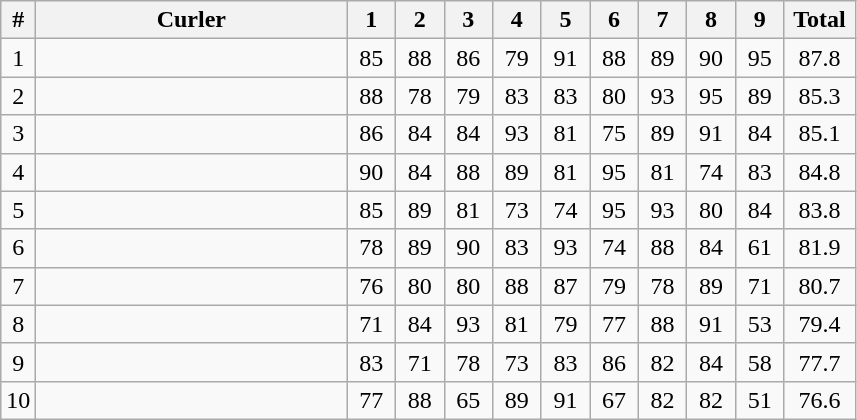<table class="wikitable sortable" style="text-align:center">
<tr>
<th>#</th>
<th width=200>Curler</th>
<th width=25>1</th>
<th width=25>2</th>
<th width=25>3</th>
<th width=25>4</th>
<th width=25>5</th>
<th width=25>6</th>
<th width=25>7</th>
<th width=25>8</th>
<th width=25>9</th>
<th width=40>Total</th>
</tr>
<tr>
<td>1</td>
<td align=left></td>
<td>85</td>
<td>88</td>
<td>86</td>
<td>79</td>
<td>91</td>
<td>88</td>
<td>89</td>
<td>90</td>
<td>95</td>
<td>87.8</td>
</tr>
<tr>
<td>2</td>
<td align=left></td>
<td>88</td>
<td>78</td>
<td>79</td>
<td>83</td>
<td>83</td>
<td>80</td>
<td>93</td>
<td>95</td>
<td>89</td>
<td>85.3</td>
</tr>
<tr>
<td>3</td>
<td align=left></td>
<td>86</td>
<td>84</td>
<td>84</td>
<td>93</td>
<td>81</td>
<td>75</td>
<td>89</td>
<td>91</td>
<td>84</td>
<td>85.1</td>
</tr>
<tr>
<td>4</td>
<td align=left></td>
<td>90</td>
<td>84</td>
<td>88</td>
<td>89</td>
<td>81</td>
<td>95</td>
<td>81</td>
<td>74</td>
<td>83</td>
<td>84.8</td>
</tr>
<tr>
<td>5</td>
<td align=left></td>
<td>85</td>
<td>89</td>
<td>81</td>
<td>73</td>
<td>74</td>
<td>95</td>
<td>93</td>
<td>80</td>
<td>84</td>
<td>83.8</td>
</tr>
<tr>
<td>6</td>
<td align=left></td>
<td>78</td>
<td>89</td>
<td>90</td>
<td>83</td>
<td>93</td>
<td>74</td>
<td>88</td>
<td>84</td>
<td>61</td>
<td>81.9</td>
</tr>
<tr>
<td>7</td>
<td align=left></td>
<td>76</td>
<td>80</td>
<td>80</td>
<td>88</td>
<td>87</td>
<td>79</td>
<td>78</td>
<td>89</td>
<td>71</td>
<td>80.7</td>
</tr>
<tr>
<td>8</td>
<td align=left></td>
<td>71</td>
<td>84</td>
<td>93</td>
<td>81</td>
<td>79</td>
<td>77</td>
<td>88</td>
<td>91</td>
<td>53</td>
<td>79.4</td>
</tr>
<tr>
<td>9</td>
<td align=left></td>
<td>83</td>
<td>71</td>
<td>78</td>
<td>73</td>
<td>83</td>
<td>86</td>
<td>82</td>
<td>84</td>
<td>58</td>
<td>77.7</td>
</tr>
<tr>
<td>10</td>
<td align=left></td>
<td>77</td>
<td>88</td>
<td>65</td>
<td>89</td>
<td>91</td>
<td>67</td>
<td>82</td>
<td>82</td>
<td>51</td>
<td>76.6</td>
</tr>
</table>
